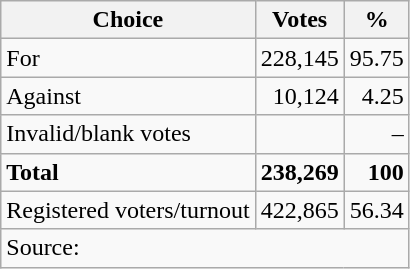<table class=wikitable style=text-align:right>
<tr>
<th>Choice</th>
<th>Votes</th>
<th>%</th>
</tr>
<tr>
<td align=left>For</td>
<td>228,145</td>
<td>95.75</td>
</tr>
<tr>
<td align=left>Against</td>
<td>10,124</td>
<td>4.25</td>
</tr>
<tr>
<td align=left>Invalid/blank votes</td>
<td></td>
<td>–</td>
</tr>
<tr>
<td align=left><strong>Total</strong></td>
<td><strong>238,269</strong></td>
<td><strong>100</strong></td>
</tr>
<tr>
<td align=left>Registered voters/turnout</td>
<td>422,865</td>
<td>56.34</td>
</tr>
<tr>
<td align=left colspan=3>Source: </td>
</tr>
</table>
